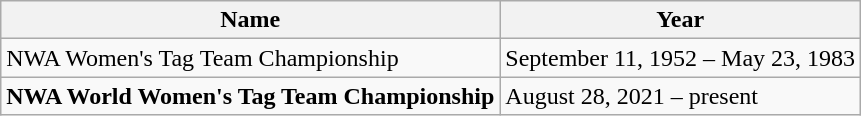<table class="wikitable">
<tr>
<th>Name</th>
<th>Year</th>
</tr>
<tr>
<td>NWA Women's Tag Team Championship</td>
<td>September 11, 1952 – May 23, 1983</td>
</tr>
<tr>
<td><strong>NWA World Women's Tag Team Championship</strong></td>
<td>August 28, 2021 – present</td>
</tr>
</table>
